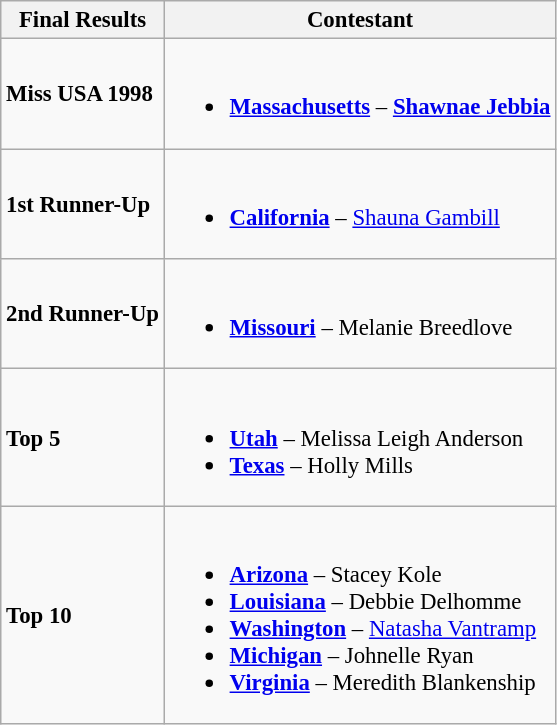<table class="wikitable sortable" style="font-size: 95%;">
<tr>
<th>Final Results</th>
<th>Contestant</th>
</tr>
<tr>
<td><strong>Miss USA 1998</strong></td>
<td><br><ul><li><strong> <a href='#'>Massachusetts</a></strong> – <strong><a href='#'>Shawnae Jebbia</a></strong></li></ul></td>
</tr>
<tr>
<td><strong>1st Runner-Up</strong></td>
<td><br><ul><li><strong> <a href='#'>California</a></strong> – <a href='#'>Shauna Gambill</a></li></ul></td>
</tr>
<tr>
<td><strong>2nd Runner-Up</strong></td>
<td><br><ul><li><strong> <a href='#'>Missouri</a></strong> – Melanie Breedlove</li></ul></td>
</tr>
<tr>
<td><strong>Top 5</strong></td>
<td><br><ul><li><strong> <a href='#'>Utah</a></strong> – Melissa Leigh Anderson</li><li><strong> <a href='#'>Texas</a></strong> – Holly Mills</li></ul></td>
</tr>
<tr>
<td><strong>Top 10</strong></td>
<td><br><ul><li><strong> <a href='#'>Arizona</a></strong> – Stacey Kole</li><li><strong> <a href='#'>Louisiana</a></strong> – Debbie Delhomme</li><li><strong> <a href='#'>Washington</a></strong> – <a href='#'>Natasha Vantramp</a></li><li><strong> <a href='#'>Michigan</a></strong> – Johnelle Ryan</li><li><strong> <a href='#'>Virginia</a></strong> – Meredith Blankenship</li></ul></td>
</tr>
</table>
